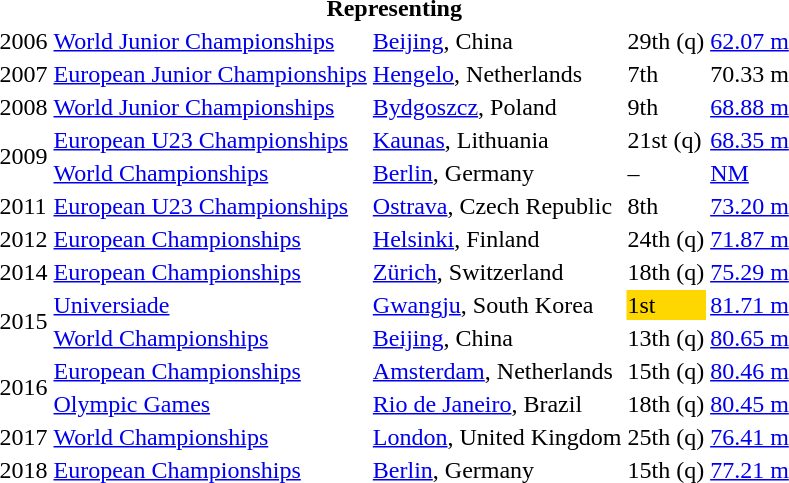<table>
<tr>
<th colspan="6">Representing </th>
</tr>
<tr>
<td>2006</td>
<td><a href='#'>World Junior Championships</a></td>
<td><a href='#'>Beijing</a>, China</td>
<td>29th (q)</td>
<td><a href='#'>62.07 m</a></td>
</tr>
<tr>
<td>2007</td>
<td><a href='#'>European Junior Championships</a></td>
<td><a href='#'>Hengelo</a>, Netherlands</td>
<td>7th</td>
<td>70.33 m</td>
</tr>
<tr>
<td>2008</td>
<td><a href='#'>World Junior Championships</a></td>
<td><a href='#'>Bydgoszcz</a>, Poland</td>
<td>9th</td>
<td><a href='#'>68.88 m</a></td>
</tr>
<tr>
<td rowspan=2>2009</td>
<td><a href='#'>European U23 Championships</a></td>
<td><a href='#'>Kaunas</a>, Lithuania</td>
<td>21st (q)</td>
<td><a href='#'>68.35 m</a></td>
</tr>
<tr>
<td><a href='#'>World Championships</a></td>
<td><a href='#'>Berlin</a>, Germany</td>
<td>–</td>
<td><a href='#'>NM</a></td>
</tr>
<tr>
<td>2011</td>
<td><a href='#'>European U23 Championships</a></td>
<td><a href='#'>Ostrava</a>, Czech Republic</td>
<td>8th</td>
<td><a href='#'>73.20 m</a></td>
</tr>
<tr>
<td>2012</td>
<td><a href='#'>European Championships</a></td>
<td><a href='#'>Helsinki</a>, Finland</td>
<td>24th (q)</td>
<td><a href='#'>71.87 m</a></td>
</tr>
<tr>
<td>2014</td>
<td><a href='#'>European Championships</a></td>
<td><a href='#'>Zürich</a>, Switzerland</td>
<td>18th (q)</td>
<td><a href='#'>75.29 m</a></td>
</tr>
<tr>
<td rowspan=2>2015</td>
<td><a href='#'>Universiade</a></td>
<td><a href='#'>Gwangju</a>, South Korea</td>
<td bgcolor=gold>1st</td>
<td><a href='#'>81.71 m</a></td>
</tr>
<tr>
<td><a href='#'>World Championships</a></td>
<td><a href='#'>Beijing</a>, China</td>
<td>13th (q)</td>
<td><a href='#'>80.65 m</a></td>
</tr>
<tr>
<td rowspan=2>2016</td>
<td><a href='#'>European Championships</a></td>
<td><a href='#'>Amsterdam</a>, Netherlands</td>
<td>15th (q)</td>
<td><a href='#'>80.46 m</a></td>
</tr>
<tr>
<td><a href='#'>Olympic Games</a></td>
<td><a href='#'>Rio de Janeiro</a>, Brazil</td>
<td>18th (q)</td>
<td><a href='#'>80.45 m</a></td>
</tr>
<tr>
<td>2017</td>
<td><a href='#'>World Championships</a></td>
<td><a href='#'>London</a>, United Kingdom</td>
<td>25th (q)</td>
<td><a href='#'>76.41 m</a></td>
</tr>
<tr>
<td>2018</td>
<td><a href='#'>European Championships</a></td>
<td><a href='#'>Berlin</a>, Germany</td>
<td>15th (q)</td>
<td><a href='#'>77.21 m</a></td>
</tr>
</table>
